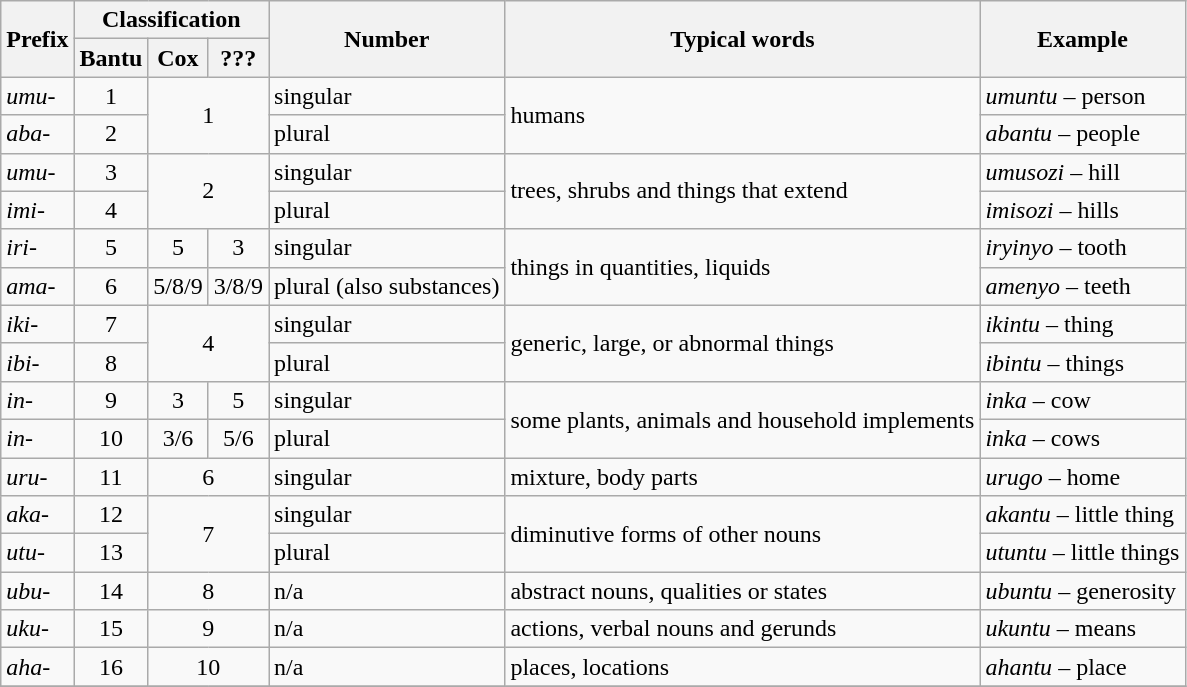<table class="wikitable">
<tr>
<th rowspan="2">Prefix</th>
<th colspan="3">Classification</th>
<th rowspan="2">Number</th>
<th rowspan="2">Typical words</th>
<th rowspan="2">Example</th>
</tr>
<tr>
<th>Bantu</th>
<th>Cox</th>
<th>???</th>
</tr>
<tr>
<td><em>umu-</em></td>
<td align="center">1</td>
<td colspan="2" rowspan="2" align="center">1</td>
<td>singular</td>
<td rowspan="2">humans</td>
<td><em>umuntu</em> – person</td>
</tr>
<tr>
<td><em>aba-</em></td>
<td align="center">2</td>
<td>plural</td>
<td><em>abantu</em> – people</td>
</tr>
<tr>
<td><em>umu-</em></td>
<td align="center">3</td>
<td colspan="2" rowspan="2" align="center">2</td>
<td>singular</td>
<td rowspan="2">trees, shrubs and things that extend</td>
<td><em>umusozi</em> – hill</td>
</tr>
<tr>
<td><em>imi-</em></td>
<td align="center">4</td>
<td>plural</td>
<td><em>imisozi</em> – hills</td>
</tr>
<tr>
<td><em>iri-</em></td>
<td align="center">5</td>
<td align="center">5</td>
<td align="center">3</td>
<td>singular</td>
<td rowspan="2">things in quantities, liquids</td>
<td><em>iryinyo</em> – tooth</td>
</tr>
<tr>
<td><em>ama-</em></td>
<td align="center">6</td>
<td align="center">5/8/9</td>
<td align="center">3/8/9</td>
<td>plural (also substances)</td>
<td><em>amenyo</em> – teeth</td>
</tr>
<tr>
<td><em>iki-</em></td>
<td align="center">7</td>
<td colspan="2"  rowspan="2" align="center">4</td>
<td>singular</td>
<td rowspan="2">generic, large, or abnormal things</td>
<td><em>ikintu</em> – thing</td>
</tr>
<tr>
<td><em>ibi-</em></td>
<td align="center">8</td>
<td>plural</td>
<td><em>ibintu</em> – things</td>
</tr>
<tr>
<td><em>in-</em></td>
<td align="center">9</td>
<td align="center">3</td>
<td align="center">5</td>
<td>singular</td>
<td rowspan="2">some plants, animals and household implements</td>
<td><em>inka</em> – cow</td>
</tr>
<tr>
<td><em>in-</em></td>
<td align="center">10</td>
<td align="center">3/6</td>
<td align="center">5/6</td>
<td>plural</td>
<td><em>inka</em> – cows</td>
</tr>
<tr>
<td><em>uru-</em></td>
<td align="center">11</td>
<td align="center" colspan="2">6</td>
<td>singular</td>
<td>mixture, body parts</td>
<td><em>urugo</em> – home</td>
</tr>
<tr>
<td><em>aka-</em></td>
<td align="center">12</td>
<td align="center" colspan="2" rowspan="2">7</td>
<td>singular</td>
<td rowspan="2">diminutive forms of other nouns</td>
<td><em>akantu</em> – little thing</td>
</tr>
<tr>
<td><em>utu-</em></td>
<td align="center">13</td>
<td>plural</td>
<td><em>utuntu</em> – little things</td>
</tr>
<tr>
<td><em>ubu-</em></td>
<td align="center">14</td>
<td align="center" colspan="2">8</td>
<td>n/a</td>
<td>abstract nouns, qualities or states</td>
<td><em>ubuntu</em> – generosity</td>
</tr>
<tr>
<td><em>uku-</em></td>
<td align="center">15</td>
<td align="center" colspan="2">9</td>
<td>n/a</td>
<td>actions, verbal nouns and gerunds</td>
<td><em>ukuntu</em> – means</td>
</tr>
<tr>
<td><em>aha-</em></td>
<td align="center">16</td>
<td align="center" colspan="2">10</td>
<td>n/a</td>
<td>places, locations</td>
<td><em>ahantu</em> – place</td>
</tr>
<tr>
</tr>
</table>
